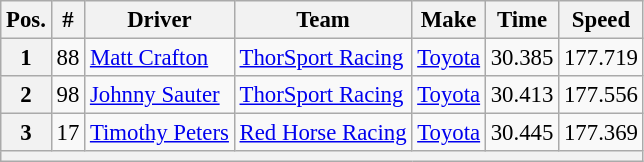<table class="wikitable" style="font-size:95%">
<tr>
<th>Pos.</th>
<th>#</th>
<th>Driver</th>
<th>Team</th>
<th>Make</th>
<th>Time</th>
<th>Speed</th>
</tr>
<tr>
<th>1</th>
<td>88</td>
<td><a href='#'>Matt Crafton</a></td>
<td><a href='#'>ThorSport Racing</a></td>
<td><a href='#'>Toyota</a></td>
<td>30.385</td>
<td>177.719</td>
</tr>
<tr>
<th>2</th>
<td>98</td>
<td><a href='#'>Johnny Sauter</a></td>
<td><a href='#'>ThorSport Racing</a></td>
<td><a href='#'>Toyota</a></td>
<td>30.413</td>
<td>177.556</td>
</tr>
<tr>
<th>3</th>
<td>17</td>
<td><a href='#'>Timothy Peters</a></td>
<td><a href='#'>Red Horse Racing</a></td>
<td><a href='#'>Toyota</a></td>
<td>30.445</td>
<td>177.369</td>
</tr>
<tr>
<th colspan="7"></th>
</tr>
</table>
